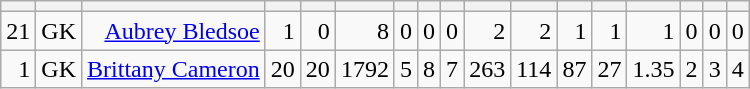<table class="wikitable sortable" style="text-align:right;">
<tr>
<th></th>
<th></th>
<th></th>
<th></th>
<th></th>
<th></th>
<th></th>
<th></th>
<th></th>
<th></th>
<th></th>
<th></th>
<th></th>
<th></th>
<th></th>
<th></th>
<th></th>
</tr>
<tr>
<td>21</td>
<td>GK</td>
<td><a href='#'>Aubrey Bledsoe</a></td>
<td>1</td>
<td>0</td>
<td>8</td>
<td>0</td>
<td>0</td>
<td>0</td>
<td>2</td>
<td>2</td>
<td>1</td>
<td>1</td>
<td>1</td>
<td>0</td>
<td>0</td>
<td>0</td>
</tr>
<tr>
<td>1</td>
<td>GK</td>
<td><a href='#'>Brittany Cameron</a></td>
<td>20</td>
<td>20</td>
<td>1792</td>
<td>5</td>
<td>8</td>
<td>7</td>
<td>263</td>
<td>114</td>
<td>87</td>
<td>27</td>
<td>1.35</td>
<td>2</td>
<td>3</td>
<td>4</td>
</tr>
</table>
